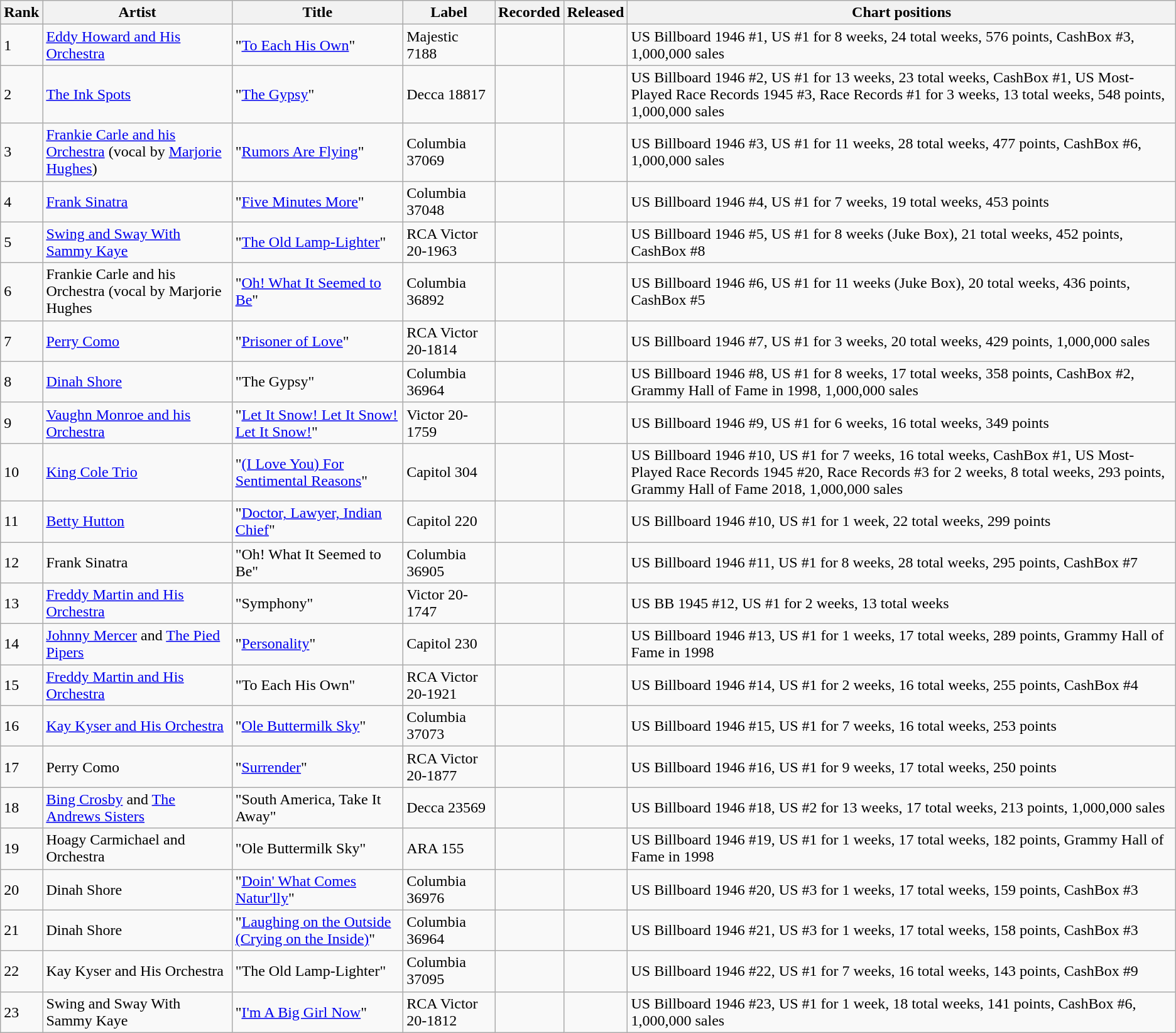<table class="wikitable">
<tr>
<th>Rank</th>
<th>Artist</th>
<th>Title</th>
<th>Label</th>
<th>Recorded</th>
<th>Released</th>
<th>Chart positions</th>
</tr>
<tr>
<td>1</td>
<td><a href='#'>Eddy Howard and His Orchestra</a></td>
<td>"<a href='#'>To Each His Own</a>"</td>
<td>Majestic 7188</td>
<td></td>
<td></td>
<td>US Billboard 1946 #1, US #1 for 8 weeks, 24 total weeks, 576 points, CashBox #3, 1,000,000 sales</td>
</tr>
<tr>
<td>2</td>
<td><a href='#'>The Ink Spots</a></td>
<td>"<a href='#'>The Gypsy</a>"</td>
<td>Decca 18817</td>
<td></td>
<td></td>
<td>US Billboard 1946 #2, US #1 for 13 weeks, 23 total weeks, CashBox #1, US Most-Played Race Records 1945 #3, Race Records #1 for 3 weeks, 13 total weeks, 548 points, 1,000,000 sales</td>
</tr>
<tr>
<td>3</td>
<td><a href='#'>Frankie Carle and his Orchestra</a> (vocal by <a href='#'>Marjorie Hughes</a>)</td>
<td>"<a href='#'>Rumors Are Flying</a>"</td>
<td>Columbia 37069</td>
<td></td>
<td></td>
<td>US Billboard 1946 #3, US #1 for 11 weeks, 28 total weeks, 477 points, CashBox #6, 1,000,000 sales</td>
</tr>
<tr>
<td>4</td>
<td><a href='#'>Frank Sinatra</a></td>
<td>"<a href='#'>Five Minutes More</a>"</td>
<td>Columbia 37048</td>
<td></td>
<td></td>
<td>US Billboard 1946 #4, US #1 for 7 weeks, 19 total weeks, 453 points</td>
</tr>
<tr>
<td>5</td>
<td><a href='#'>Swing and Sway With Sammy Kaye</a></td>
<td>"<a href='#'>The Old Lamp-Lighter</a>"</td>
<td>RCA Victor 20-1963</td>
<td></td>
<td></td>
<td>US Billboard 1946 #5, US #1 for 8 weeks (Juke Box), 21 total weeks, 452 points, CashBox #8</td>
</tr>
<tr>
<td>6</td>
<td>Frankie Carle and his Orchestra (vocal by Marjorie Hughes</td>
<td>"<a href='#'>Oh! What It Seemed to Be</a>"</td>
<td>Columbia 36892</td>
<td></td>
<td></td>
<td>US Billboard 1946 #6, US #1 for 11 weeks (Juke Box), 20 total weeks, 436 points, CashBox #5</td>
</tr>
<tr>
<td>7</td>
<td><a href='#'>Perry Como</a></td>
<td>"<a href='#'>Prisoner of Love</a>"</td>
<td>RCA Victor 20-1814</td>
<td></td>
<td></td>
<td>US Billboard 1946 #7, US #1 for 3 weeks, 20 total weeks, 429 points, 1,000,000 sales</td>
</tr>
<tr>
<td>8</td>
<td><a href='#'>Dinah Shore</a></td>
<td>"The Gypsy"</td>
<td>Columbia 36964</td>
<td></td>
<td></td>
<td>US Billboard 1946 #8, US #1 for 8 weeks, 17 total weeks, 358 points, CashBox #2, Grammy Hall of Fame in 1998, 1,000,000 sales</td>
</tr>
<tr>
<td>9</td>
<td><a href='#'>Vaughn Monroe and his Orchestra</a></td>
<td>"<a href='#'>Let It Snow! Let It Snow! Let It Snow!</a>"</td>
<td>Victor 20-1759</td>
<td></td>
<td></td>
<td>US Billboard 1946 #9, US #1 for 6 weeks, 16 total weeks, 349 points</td>
</tr>
<tr>
<td>10</td>
<td><a href='#'>King Cole Trio</a></td>
<td>"<a href='#'>(I Love You) For Sentimental Reasons</a>"</td>
<td>Capitol 304</td>
<td></td>
<td></td>
<td>US Billboard 1946 #10, US #1 for 7 weeks, 16 total weeks, CashBox #1, US Most-Played Race Records 1945 #20, Race Records #3 for 2 weeks, 8 total weeks, 293 points, Grammy Hall of Fame 2018, 1,000,000 sales</td>
</tr>
<tr>
<td>11</td>
<td><a href='#'>Betty Hutton</a></td>
<td>"<a href='#'>Doctor, Lawyer, Indian Chief</a>"</td>
<td>Capitol 220</td>
<td></td>
<td></td>
<td>US Billboard 1946 #10, US #1 for 1 week, 22 total weeks, 299 points</td>
</tr>
<tr>
<td>12</td>
<td>Frank Sinatra</td>
<td>"Oh! What It Seemed to Be"</td>
<td>Columbia 36905</td>
<td></td>
<td></td>
<td>US Billboard 1946 #11, US #1 for 8 weeks, 28 total weeks, 295 points, CashBox #7</td>
</tr>
<tr>
<td>13</td>
<td><a href='#'>Freddy Martin and His Orchestra</a></td>
<td>"Symphony"</td>
<td>Victor 20-1747</td>
<td></td>
<td></td>
<td>US BB 1945 #12, US #1 for 2 weeks, 13 total weeks</td>
</tr>
<tr>
<td>14</td>
<td><a href='#'>Johnny Mercer</a> and <a href='#'>The Pied Pipers</a></td>
<td>"<a href='#'>Personality</a>"</td>
<td>Capitol 230</td>
<td></td>
<td></td>
<td>US Billboard 1946 #13, US #1 for 1 weeks, 17 total weeks, 289 points, Grammy Hall of Fame in 1998</td>
</tr>
<tr>
<td>15</td>
<td><a href='#'>Freddy Martin and His Orchestra</a></td>
<td>"To Each His Own"</td>
<td>RCA Victor 20-1921</td>
<td></td>
<td></td>
<td>US Billboard 1946 #14, US #1 for 2 weeks, 16 total weeks, 255 points, CashBox #4</td>
</tr>
<tr>
<td>16</td>
<td><a href='#'>Kay Kyser and His Orchestra</a></td>
<td>"<a href='#'>Ole Buttermilk Sky</a>"</td>
<td>Columbia 37073</td>
<td></td>
<td></td>
<td>US Billboard 1946 #15, US #1 for 7 weeks, 16 total weeks, 253 points</td>
</tr>
<tr>
<td>17</td>
<td>Perry Como</td>
<td>"<a href='#'>Surrender</a>"</td>
<td>RCA Victor 20-1877</td>
<td></td>
<td></td>
<td>US Billboard 1946 #16, US #1 for 9 weeks, 17 total weeks, 250 points</td>
</tr>
<tr>
<td>18</td>
<td><a href='#'>Bing Crosby</a> and <a href='#'>The Andrews Sisters</a></td>
<td>"South America, Take It Away"</td>
<td>Decca 23569</td>
<td></td>
<td></td>
<td>US Billboard 1946 #18, US #2 for 13 weeks, 17 total weeks, 213 points, 1,000,000 sales</td>
</tr>
<tr>
<td>19</td>
<td>Hoagy Carmichael and Orchestra</td>
<td>"Ole Buttermilk Sky"</td>
<td>ARA 155</td>
<td></td>
<td></td>
<td>US Billboard 1946 #19, US #1 for 1 weeks, 17 total weeks, 182 points, Grammy Hall of Fame in 1998</td>
</tr>
<tr>
<td>20</td>
<td>Dinah Shore</td>
<td>"<a href='#'>Doin' What Comes Natur'lly</a>"</td>
<td>Columbia 36976</td>
<td></td>
<td></td>
<td>US Billboard 1946 #20, US #3 for 1 weeks, 17 total weeks, 159 points, CashBox #3</td>
</tr>
<tr>
<td>21</td>
<td>Dinah Shore</td>
<td>"<a href='#'>Laughing on the Outside (Crying on the Inside)</a>"</td>
<td>Columbia 36964</td>
<td></td>
<td></td>
<td>US Billboard 1946 #21, US #3 for 1 weeks, 17 total weeks, 158 points, CashBox #3</td>
</tr>
<tr>
<td>22</td>
<td>Kay Kyser and His Orchestra</td>
<td>"The Old Lamp-Lighter"</td>
<td>Columbia 37095</td>
<td></td>
<td></td>
<td>US Billboard 1946 #22, US #1 for 7 weeks, 16 total weeks, 143 points, CashBox #9</td>
</tr>
<tr>
<td>23</td>
<td>Swing and Sway With Sammy Kaye</td>
<td>"<a href='#'>I'm A Big Girl Now</a>"</td>
<td>RCA Victor 20-1812</td>
<td></td>
<td></td>
<td>US Billboard 1946 #23, US #1 for 1 week, 18 total weeks, 141 points, CashBox #6, 1,000,000 sales</td>
</tr>
</table>
